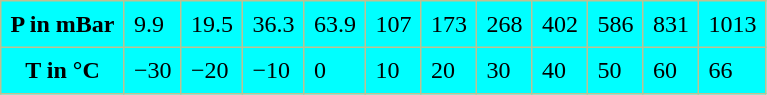<table border="1" cellspacing="0" cellpadding="6" style="margin: 0 0 0 0.5em; background: cyan; border-collapse: collapse; border-color: #C0C090;">
<tr>
<th>P in mBar</th>
<td>9.9</td>
<td>19.5</td>
<td>36.3</td>
<td>63.9</td>
<td>107</td>
<td>173</td>
<td>268</td>
<td>402</td>
<td>586</td>
<td>831</td>
<td>1013</td>
</tr>
<tr>
<th>T in °C</th>
<td>−30</td>
<td>−20</td>
<td>−10</td>
<td>0</td>
<td>10</td>
<td>20</td>
<td>30</td>
<td>40</td>
<td>50</td>
<td>60</td>
<td>66</td>
</tr>
</table>
